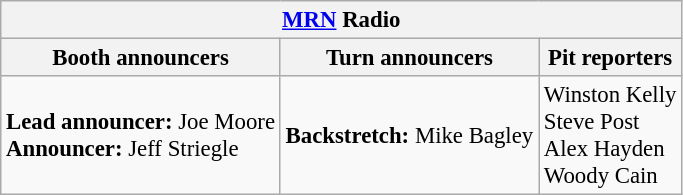<table class="wikitable" style="font-size: 95%;">
<tr>
<th colspan="3"><a href='#'>MRN</a> Radio</th>
</tr>
<tr>
<th>Booth announcers</th>
<th>Turn announcers</th>
<th>Pit reporters</th>
</tr>
<tr>
<td><strong>Lead announcer:</strong> Joe Moore<br><strong>Announcer:</strong> Jeff Striegle</td>
<td><strong>Backstretch:</strong> Mike Bagley</td>
<td>Winston Kelly<br>Steve Post<br>Alex Hayden<br>Woody Cain</td>
</tr>
</table>
